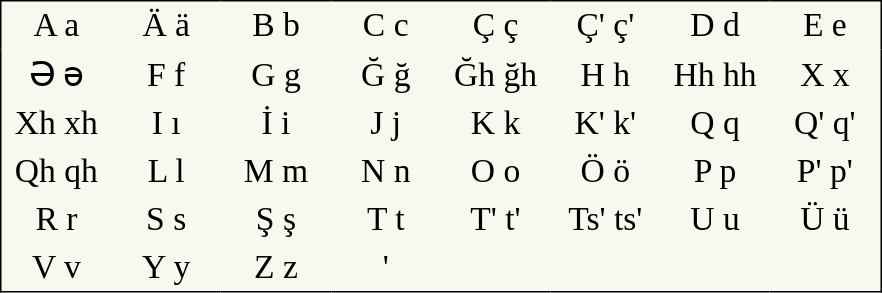<table style="font-family:Arial Unicode MS; font-size:1.4em; border-color:#000; border-width:1px; border-style:solid; border-collapse:collapse; background:#f8f8ef;">
<tr>
<td style="width:3em; text-align:center; padding: 3px;">A a</td>
<td style="width:3em; text-align:center; padding: 3px;">Ä ä</td>
<td style="width:3em; text-align:center; padding: 3px;">B b</td>
<td style="width:3em; text-align:center; padding: 3px;">C c</td>
<td style="width:3em; text-align:center; padding: 3px;">Ç ç</td>
<td style="width:3em; text-align:center; padding: 3px;">Ç' ç'</td>
<td style="width:3em; text-align:center; padding: 3px;">D d</td>
<td style="width:3em; text-align:center; padding: 3px;">E e</td>
</tr>
<tr style="text-align:center;">
<td style="width:3em; padding: 3px;">Ә ә</td>
<td style="width:3em; padding: 3px;">F f</td>
<td style="width:3em; padding: 3px;">G g</td>
<td style="width:3em; padding: 3px;">Ğ ğ</td>
<td style="width:3em; padding: 3px;">Ğh ğh</td>
<td style="width:3em; padding: 3px;">H h</td>
<td style="width:3em; padding: 3px;">Hh hh</td>
<td style="width:3em; padding: 3px;">X x</td>
</tr>
<tr style="text-align:center;">
<td style="width:3em; padding: 3px;">Xh xh</td>
<td style="width:3em; padding: 3px;">I ı</td>
<td style="width:3em; padding: 3px;">İ i</td>
<td style="width:3em; padding: 3px;">J j</td>
<td style="width:3em; padding: 3px;">K k</td>
<td style="width:3em; padding: 3px;">K' k'</td>
<td style="width:3em; padding: 3px;">Q q</td>
<td style="width:3em; padding: 3px;">Q' q'</td>
</tr>
<tr style="text-align:center;">
<td style="width:3em; padding: 3px;">Qh qh</td>
<td style="width:3em; padding: 3px;">L l</td>
<td style="width:3em; padding: 3px;">M m</td>
<td style="width:3em; padding: 3px;">N n</td>
<td style="width:3em; padding: 3px;">O o</td>
<td style="width:3em; padding: 3px;">Ö ö</td>
<td style="width:3em; padding: 3px;">P p</td>
<td style="width:3em; padding: 3px;">P' p'</td>
</tr>
<tr style="text-align:center;">
<td style="width:3em; padding: 3px;">R r</td>
<td style="width:3em; padding: 3px;">S s</td>
<td style="width:3em; padding: 3px;">Ş ş</td>
<td style="width:3em; padding: 3px;">T t</td>
<td style="width:3em; padding: 3px;">T' t'</td>
<td style="width:3em; padding: 3px;">Ts' ts'</td>
<td style="width:3em; padding: 3px;">U u</td>
<td style="width:3em; padding: 3px;">Ü ü</td>
</tr>
<tr style="text-align:center;">
<td style="width:3em; padding: 3px;">V v</td>
<td style="width:3em; padding: 3px;">Y y</td>
<td style="width:3em; padding: 3px;">Z z</td>
<td style="width:3em; padding: 3px;">'</td>
<td style="width:3em; padding: 3px;"></td>
<td style="width:3em; padding: 3px;"></td>
<td style="width:3em; padding: 3px;"></td>
<td style="width:3em; padding: 3px;"></td>
</tr>
</table>
